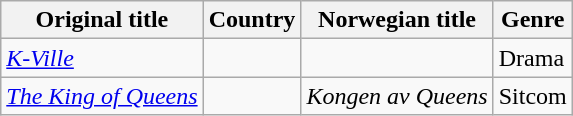<table class="wikitable">
<tr>
<th>Original title</th>
<th>Country</th>
<th>Norwegian title</th>
<th>Genre</th>
</tr>
<tr>
<td><em><a href='#'>K-Ville</a></em></td>
<td></td>
<td></td>
<td>Drama</td>
</tr>
<tr>
<td><em><a href='#'>The King of Queens</a></em></td>
<td></td>
<td><em>Kongen av Queens</em></td>
<td>Sitcom</td>
</tr>
</table>
